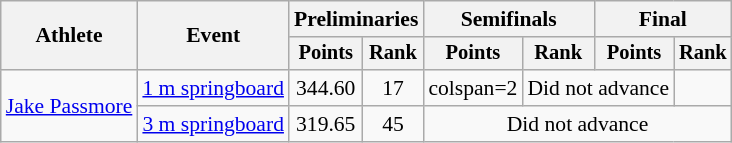<table class="wikitable" style="text-align:center; font-size:90%;">
<tr>
<th rowspan=2>Athlete</th>
<th rowspan=2>Event</th>
<th colspan=2>Preliminaries</th>
<th colspan=2>Semifinals</th>
<th colspan=2>Final</th>
</tr>
<tr style="font-size:95%">
<th>Points</th>
<th>Rank</th>
<th>Points</th>
<th>Rank</th>
<th>Points</th>
<th>Rank</th>
</tr>
<tr>
<td align=left rowspan=2><a href='#'>Jake Passmore</a></td>
<td align=left><a href='#'>1 m springboard</a></td>
<td>344.60</td>
<td>17</td>
<td>colspan=2 </td>
<td colspan=2>Did not advance</td>
</tr>
<tr>
<td align=left><a href='#'>3 m springboard</a></td>
<td>319.65</td>
<td>45</td>
<td colspan=4>Did not advance</td>
</tr>
</table>
